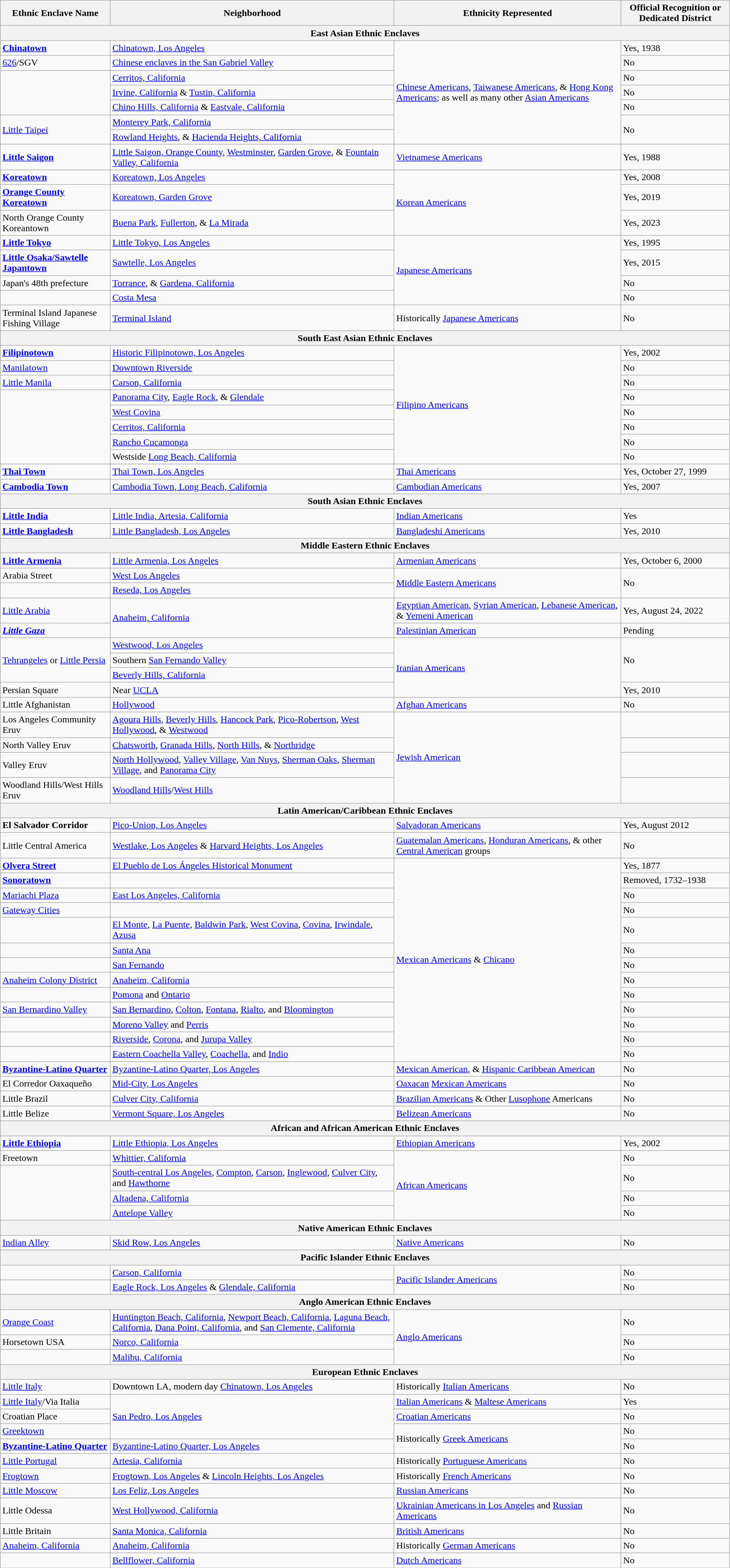<table class="wikitable">
<tr>
<th>Ethnic Enclave Name</th>
<th>Neighborhood</th>
<th>Ethnicity Represented</th>
<th>Official Recognition or Dedicated District</th>
</tr>
<tr>
<th colspan="4">East Asian Ethnic Enclaves</th>
</tr>
<tr>
<td><a href='#'><strong>Chinatown</strong></a></td>
<td><a href='#'>Chinatown, Los Angeles</a></td>
<td rowspan="7"><a href='#'>Chinese Americans</a>, <a href='#'>Taiwanese Americans</a>, & <a href='#'>Hong Kong Americans</a>; as well as many other <a href='#'>Asian Americans</a></td>
<td>Yes, 1938</td>
</tr>
<tr>
<td><a href='#'>626</a>/SGV</td>
<td><a href='#'>Chinese enclaves in the San Gabriel Valley</a></td>
<td>No</td>
</tr>
<tr>
<td rowspan="3"></td>
<td><a href='#'>Cerritos, California</a></td>
<td>No</td>
</tr>
<tr>
<td><a href='#'>Irvine, California</a> & <a href='#'>Tustin, California</a></td>
<td>No</td>
</tr>
<tr>
<td><a href='#'>Chino Hills, California</a> & <a href='#'>Eastvale, California</a></td>
<td>No</td>
</tr>
<tr>
<td rowspan="2"><a href='#'>Little Taipei</a></td>
<td><a href='#'>Monterey Park, California</a></td>
<td rowspan="2">No</td>
</tr>
<tr>
<td><a href='#'>Rowland Heights</a>, & <a href='#'>Hacienda Heights, California</a></td>
</tr>
<tr>
<td rowspan="1"><strong><a href='#'>Little Saigon</a></strong></td>
<td><a href='#'>Little Saigon, Orange County</a>, <a href='#'>Westminster</a>, <a href='#'>Garden Grove</a>, & <a href='#'>Fountain Valley, California</a></td>
<td rowspan="1"><a href='#'>Vietnamese Americans</a></td>
<td>Yes, 1988</td>
</tr>
<tr>
<td><strong><a href='#'>Koreatown</a></strong></td>
<td><a href='#'>Koreatown, Los Angeles</a></td>
<td rowspan="3"><a href='#'>Korean Americans</a></td>
<td>Yes, 2008</td>
</tr>
<tr>
<td><a href='#'><strong>Orange County Koreatown</strong></a></td>
<td><a href='#'>Koreatown, Garden Grove</a></td>
<td>Yes, 2019</td>
</tr>
<tr>
<td>North Orange County Koreantown</td>
<td><a href='#'>Buena Park</a>, <a href='#'>Fullerton</a>, & <a href='#'>La Mirada</a></td>
<td>Yes, 2023 </td>
</tr>
<tr>
<td><a href='#'><strong>Little Tokyo</strong></a></td>
<td><a href='#'>Little Tokyo, Los Angeles</a></td>
<td rowspan="4"><a href='#'>Japanese Americans</a></td>
<td>Yes, 1995</td>
</tr>
<tr>
<td><strong><a href='#'>Little Osaka/Sawtelle Japantown</a></strong></td>
<td><a href='#'>Sawtelle, Los Angeles</a></td>
<td>Yes, 2015</td>
</tr>
<tr>
<td>Japan's 48th prefecture</td>
<td><a href='#'>Torrance</a>, & <a href='#'>Gardena, California</a></td>
<td>No</td>
</tr>
<tr>
<td></td>
<td><a href='#'>Costa Mesa</a></td>
<td>No</td>
</tr>
<tr>
<td>Terminal Island Japanese Fishing Village</td>
<td><a href='#'>Terminal Island</a></td>
<td rowspan="1">Historically <a href='#'>Japanese Americans</a></td>
<td>No</td>
</tr>
<tr>
<th colspan="4">South East Asian Ethnic Enclaves</th>
</tr>
<tr>
<td><strong><a href='#'>Filipinotown</a></strong></td>
<td><a href='#'>Historic Filipinotown, Los Angeles</a></td>
<td rowspan="8"><a href='#'>Filipino Americans</a></td>
<td>Yes, 2002</td>
</tr>
<tr>
<td><a href='#'>Manilatown</a></td>
<td><a href='#'>Downtown Riverside</a></td>
<td>No</td>
</tr>
<tr>
<td><a href='#'>Little Manila</a></td>
<td><a href='#'>Carson, California</a></td>
<td>No</td>
</tr>
<tr>
<td rowspan="5"></td>
<td><a href='#'>Panorama City</a>, <a href='#'>Eagle Rock</a>, & <a href='#'>Glendale</a></td>
<td>No</td>
</tr>
<tr>
<td><a href='#'>West Covina</a></td>
<td>No</td>
</tr>
<tr>
<td><a href='#'>Cerritos, California</a></td>
<td>No</td>
</tr>
<tr>
<td><a href='#'>Rancho Cucamonga</a></td>
<td>No</td>
</tr>
<tr>
<td>Westside <a href='#'>Long Beach, California</a></td>
<td>No</td>
</tr>
<tr>
<td><a href='#'><strong>Thai Town</strong></a></td>
<td><a href='#'>Thai Town, Los Angeles</a></td>
<td><a href='#'>Thai Americans</a></td>
<td>Yes, October 27, 1999</td>
</tr>
<tr>
<td><a href='#'><strong>Cambodia Town</strong></a></td>
<td><a href='#'>Cambodia Town, Long Beach, California</a></td>
<td><a href='#'>Cambodian Americans</a></td>
<td>Yes, 2007</td>
</tr>
<tr>
<th colspan="4">South Asian Ethnic Enclaves</th>
</tr>
<tr>
<td><strong><a href='#'>Little India</a></strong></td>
<td><a href='#'>Little India, Artesia, California</a></td>
<td><a href='#'>Indian Americans</a></td>
<td>Yes</td>
</tr>
<tr>
<td><a href='#'><strong>Little Bangladesh</strong></a></td>
<td><a href='#'>Little Bangladesh, Los Angeles</a></td>
<td><a href='#'>Bangladeshi Americans</a></td>
<td>Yes, 2010</td>
</tr>
<tr>
<th colspan="4">Middle Eastern Ethnic Enclaves</th>
</tr>
<tr>
<td><a href='#'><strong>Little Armenia</strong></a></td>
<td><a href='#'>Little Armenia, Los Angeles</a></td>
<td><a href='#'>Armenian Americans</a></td>
<td>Yes, October 6, 2000</td>
</tr>
<tr>
<td>Arabia Street</td>
<td><a href='#'>West Los Angeles</a></td>
<td rowspan="2"><a href='#'>Middle Eastern Americans</a></td>
<td rowspan="2">No</td>
</tr>
<tr>
<td></td>
<td><a href='#'>Reseda, Los Angeles</a></td>
</tr>
<tr>
<td><a href='#'>Little Arabia</a></td>
<td rowspan="2"><a href='#'>Anaheim, California</a></td>
<td><a href='#'>Egyptian American</a>, <a href='#'>Syrian American</a>, <a href='#'>Lebanese American</a>, & <a href='#'>Yemeni American</a></td>
<td>Yes, August 24, 2022</td>
</tr>
<tr>
<td><strong><em><a href='#'>Little Gaza</a></em></strong></td>
<td><a href='#'>Palestinian American</a></td>
<td>Pending</td>
</tr>
<tr>
<td rowspan="3"><a href='#'>Tehrangeles</a> or <a href='#'>Little Persia</a></td>
<td><a href='#'>Westwood, Los Angeles</a></td>
<td rowspan="4"><a href='#'>Iranian Americans</a></td>
<td rowspan="3">No</td>
</tr>
<tr>
<td>Southern <a href='#'>San Fernando Valley</a></td>
</tr>
<tr>
<td><a href='#'>Beverly Hills, California</a></td>
</tr>
<tr>
<td>Persian Square</td>
<td>Near <a href='#'>UCLA</a></td>
<td>Yes, 2010</td>
</tr>
<tr>
<td>Little Afghanistan</td>
<td><a href='#'>Hollywood</a></td>
<td><a href='#'>Afghan Americans</a></td>
<td>No</td>
</tr>
<tr>
<td>Los Angeles Community Eruv</td>
<td><a href='#'>Agoura Hills</a>, <a href='#'>Beverly Hills</a>, <a href='#'>Hancock Park</a>, <a href='#'>Pico-Robertson</a>, <a href='#'>West Hollywood</a>, & <a href='#'>Westwood</a></td>
<td rowspan="4"><a href='#'>Jewish American</a></td>
<td></td>
</tr>
<tr>
<td>North Valley Eruv</td>
<td><a href='#'>Chatsworth</a>, <a href='#'>Granada Hills</a>, <a href='#'>North Hills</a>, & <a href='#'>Northridge</a></td>
<td></td>
</tr>
<tr>
<td>Valley Eruv</td>
<td><a href='#'>North Hollywood</a>, <a href='#'>Valley Village</a>, <a href='#'>Van Nuys</a>, <a href='#'>Sherman Oaks</a>, <a href='#'>Sherman Village</a>, and <a href='#'>Panorama City</a></td>
<td></td>
</tr>
<tr>
<td>Woodland Hills/West Hills Eruv</td>
<td><a href='#'>Woodland Hills</a>/<a href='#'>West Hills</a></td>
<td></td>
</tr>
<tr>
<th colspan="4">Latin American/Caribbean Ethnic Enclaves</th>
</tr>
<tr>
<td rowspan="2"><strong>El Salvador Corridor</strong></td>
<td rowspan="2"><a href='#'>Pico-Union, Los Angeles</a></td>
<td><a href='#'>Salvadoran Americans</a></td>
<td>Yes, August 2012</td>
</tr>
<tr>
<td rowspan="2"><a href='#'>Guatemalan Americans</a>, <a href='#'>Honduran Americans</a>, & other <a href='#'>Central American</a> groups</td>
<td rowspan="2">No</td>
</tr>
<tr>
<td>Little Central America</td>
<td><a href='#'>Westlake, Los Angeles</a> & <a href='#'>Harvard Heights, Los Angeles</a></td>
</tr>
<tr>
<td><strong><a href='#'>Olvera Street</a></strong></td>
<td><a href='#'>El Pueblo de Los Ángeles Historical Monument</a></td>
<td rowspan="13"><a href='#'>Mexican Americans</a> & <a href='#'>Chicano</a></td>
<td>Yes, 1877</td>
</tr>
<tr>
<td><strong><a href='#'>Sonoratown</a></strong></td>
<td></td>
<td>Removed, 1732–1938</td>
</tr>
<tr>
<td><a href='#'>Mariachi Plaza</a></td>
<td><a href='#'>East Los Angeles, California</a></td>
<td>No</td>
</tr>
<tr>
<td><a href='#'>Gateway Cities</a></td>
<td></td>
<td>No</td>
</tr>
<tr>
<td></td>
<td><a href='#'>El Monte</a>, <a href='#'>La Puente</a>, <a href='#'>Baldwin Park</a>, <a href='#'>West Covina</a>, <a href='#'>Covina</a>, <a href='#'>Irwindale</a>, <a href='#'>Azusa</a></td>
<td>No</td>
</tr>
<tr>
<td></td>
<td><a href='#'>Santa Ana</a></td>
<td>No</td>
</tr>
<tr>
<td></td>
<td><a href='#'>San Fernando</a></td>
<td>No</td>
</tr>
<tr>
<td><a href='#'>Anaheim Colony District</a></td>
<td><a href='#'>Anaheim, California</a></td>
<td>No</td>
</tr>
<tr>
<td></td>
<td><a href='#'>Pomona</a> and <a href='#'>Ontario</a></td>
<td>No</td>
</tr>
<tr>
<td><a href='#'>San Bernardino Valley</a></td>
<td><a href='#'>San Bernardino</a>, <a href='#'>Colton</a>, <a href='#'>Fontana</a>, <a href='#'>Rialto</a>, and <a href='#'>Bloomington</a></td>
<td>No</td>
</tr>
<tr>
<td></td>
<td><a href='#'>Moreno Valley</a> and <a href='#'>Perris</a></td>
<td>No</td>
</tr>
<tr>
<td></td>
<td><a href='#'>Riverside</a>, <a href='#'>Corona</a>, and <a href='#'>Jurupa Valley</a></td>
<td>No</td>
</tr>
<tr>
<td></td>
<td><a href='#'>Eastern Coachella Valley</a>, <a href='#'>Coachella</a>, and <a href='#'>Indio</a></td>
<td>No</td>
</tr>
<tr>
<td><strong><a href='#'>Byzantine-Latino Quarter</a></strong></td>
<td><a href='#'>Byzantine-Latino Quarter, Los Angeles</a></td>
<td><a href='#'>Mexican American</a>, & <a href='#'>Hispanic Caribbean American</a></td>
<td>No</td>
</tr>
<tr>
<td>El Corredor Oaxaqueño</td>
<td><a href='#'>Mid-City, Los Angeles</a></td>
<td><a href='#'>Oaxacan</a> <a href='#'>Mexican Americans</a></td>
<td>No</td>
</tr>
<tr>
<td>Little Brazil</td>
<td><a href='#'>Culver City, California</a></td>
<td><a href='#'>Brazilian Americans</a> & Other <a href='#'>Lusophone</a> Americans</td>
<td>No</td>
</tr>
<tr>
<td>Little Belize</td>
<td><a href='#'>Vermont Square, Los Angeles</a></td>
<td><a href='#'>Belizean Americans</a></td>
<td>No</td>
</tr>
<tr>
<th colspan="4">African and African American Ethnic Enclaves</th>
</tr>
<tr>
<td><a href='#'><strong>Little Ethiopia</strong></a></td>
<td><a href='#'>Little Ethiopia, Los Angeles</a></td>
<td><a href='#'>Ethiopian Americans</a></td>
<td>Yes, 2002</td>
</tr>
<tr>
<td>Freetown</td>
<td><a href='#'>Whittier, California</a></td>
<td rowspan="4"><a href='#'>African Americans</a></td>
<td>No</td>
</tr>
<tr>
<td rowspan="3"></td>
<td><a href='#'>South-central Los Angeles</a>, <a href='#'>Compton</a>, <a href='#'>Carson</a>, <a href='#'>Inglewood</a>, <a href='#'>Culver City</a>, and <a href='#'>Hawthorne</a></td>
<td>No</td>
</tr>
<tr>
<td><a href='#'>Altadena, California</a></td>
<td>No</td>
</tr>
<tr>
<td><a href='#'>Antelope Valley</a></td>
<td>No</td>
</tr>
<tr>
<th colspan="4">Native American Ethnic Enclaves</th>
</tr>
<tr>
<td><a href='#'>Indian Alley</a></td>
<td><a href='#'>Skid Row, Los Angeles</a></td>
<td><a href='#'>Native Americans</a></td>
<td>No</td>
</tr>
<tr>
<th colspan="4">Pacific Islander Ethnic Enclaves</th>
</tr>
<tr>
<td></td>
<td><a href='#'>Carson, California</a></td>
<td rowspan="2"><a href='#'>Pacific Islander Americans</a></td>
<td>No</td>
</tr>
<tr>
<td></td>
<td><a href='#'>Eagle Rock, Los Angeles</a> & <a href='#'>Glendale, California</a></td>
<td>No</td>
</tr>
<tr>
<th colspan="4">Anglo American Ethnic Enclaves</th>
</tr>
<tr>
<td><a href='#'>Orange Coast</a></td>
<td><a href='#'>Huntington Beach, California</a>, <a href='#'>Newport Beach, California</a>, <a href='#'>Laguna Beach, California</a>, <a href='#'>Dana Point, California</a>, and <a href='#'>San Clemente, California</a></td>
<td rowspan="3"><a href='#'>Anglo Americans</a></td>
<td>No</td>
</tr>
<tr>
<td>Horsetown USA</td>
<td><a href='#'>Norco, California</a></td>
<td>No</td>
</tr>
<tr>
<td></td>
<td><a href='#'>Malibu, California</a></td>
<td>No</td>
</tr>
<tr>
<th colspan="4">European Ethnic Enclaves</th>
</tr>
<tr>
<td><a href='#'>Little Italy</a></td>
<td>Downtown LA, modern day <a href='#'>Chinatown, Los Angeles</a></td>
<td rowspan="1">Historically <a href='#'>Italian Americans</a></td>
<td>No</td>
</tr>
<tr>
<td><a href='#'>Little Italy</a>/Via Italia</td>
<td rowspan="3"><a href='#'>San Pedro, Los Angeles</a></td>
<td><a href='#'>Italian Americans</a> & <a href='#'>Maltese Americans</a></td>
<td>Yes</td>
</tr>
<tr>
<td>Croatian Place</td>
<td><a href='#'>Croatian Americans</a></td>
<td>No</td>
</tr>
<tr>
<td><a href='#'>Greektown</a></td>
<td rowspan="2">Historically <a href='#'>Greek Americans</a></td>
<td>No</td>
</tr>
<tr>
<td><strong><a href='#'>Byzantine-Latino Quarter</a></strong></td>
<td><a href='#'>Byzantine-Latino Quarter, Los Angeles</a></td>
<td>No</td>
</tr>
<tr>
<td><a href='#'>Little Portugal</a></td>
<td><a href='#'>Artesia, California</a></td>
<td>Historically <a href='#'>Portuguese Americans</a></td>
<td>No</td>
</tr>
<tr>
<td><a href='#'>Frogtown</a></td>
<td><a href='#'>Frogtown, Los Angeles</a> & <a href='#'>Lincoln Heights, Los Angeles</a></td>
<td>Historically <a href='#'>French Americans</a></td>
<td>No</td>
</tr>
<tr>
<td><a href='#'>Little Moscow</a></td>
<td><a href='#'>Los Feliz, Los Angeles</a></td>
<td><a href='#'>Russian Americans</a></td>
<td>No</td>
</tr>
<tr>
<td>Little Odessa</td>
<td><a href='#'>West Hollywood, California</a></td>
<td><a href='#'>Ukrainian Americans in Los Angeles</a> and <a href='#'>Russian Americans</a></td>
<td>No</td>
</tr>
<tr>
<td>Little Britain</td>
<td><a href='#'>Santa Monica, California</a></td>
<td><a href='#'>British Americans</a></td>
<td>No</td>
</tr>
<tr>
<td><a href='#'>Anaheim, California</a></td>
<td><a href='#'>Anaheim, California</a></td>
<td>Historically <a href='#'>German Americans</a></td>
<td>No</td>
</tr>
<tr>
<td></td>
<td><a href='#'>Bellflower, California</a></td>
<td><a href='#'>Dutch Americans</a></td>
<td>No</td>
</tr>
</table>
